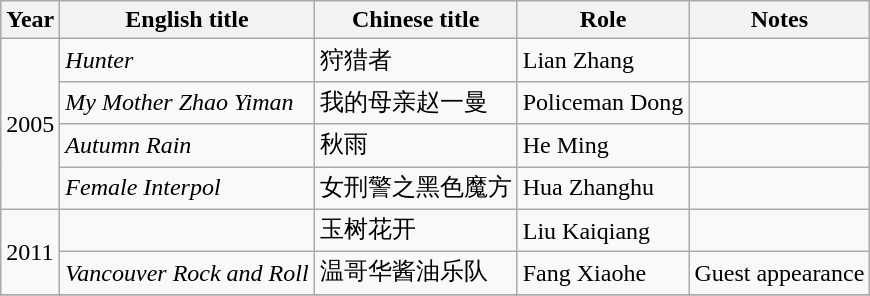<table class="wikitable">
<tr>
<th>Year</th>
<th>English title</th>
<th>Chinese title</th>
<th>Role</th>
<th>Notes</th>
</tr>
<tr>
<td rowspan=4>2005</td>
<td><em>Hunter</em></td>
<td>狩猎者</td>
<td>Lian Zhang</td>
<td></td>
</tr>
<tr>
<td><em>My Mother Zhao Yiman</em></td>
<td>我的母亲赵一曼</td>
<td>Policeman Dong</td>
<td></td>
</tr>
<tr>
<td><em>Autumn Rain</em></td>
<td>秋雨</td>
<td>He Ming</td>
<td></td>
</tr>
<tr>
<td><em>Female Interpol</em></td>
<td>女刑警之黑色魔方</td>
<td>Hua Zhanghu</td>
<td></td>
</tr>
<tr>
<td rowspan="2">2011</td>
<td></td>
<td>玉树花开</td>
<td>Liu Kaiqiang</td>
<td></td>
</tr>
<tr>
<td><em>Vancouver Rock and Roll</em></td>
<td>温哥华酱油乐队</td>
<td>Fang Xiaohe</td>
<td>Guest appearance</td>
</tr>
<tr>
</tr>
</table>
